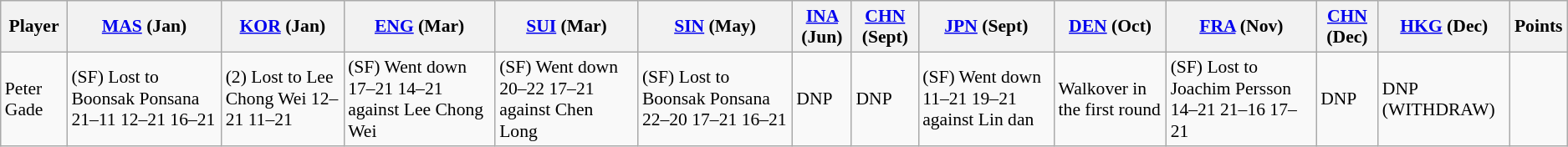<table class=wikitable style="font-size:90%;">
<tr>
<th>Player</th>
<th><a href='#'>MAS</a> (Jan)</th>
<th><a href='#'>KOR</a> (Jan)</th>
<th><a href='#'>ENG</a> (Mar)</th>
<th><a href='#'>SUI</a> (Mar)</th>
<th><a href='#'>SIN</a> (May)</th>
<th><a href='#'>INA</a> (Jun)</th>
<th><a href='#'>CHN</a> (Sept)</th>
<th><a href='#'>JPN</a> (Sept)</th>
<th><a href='#'>DEN</a> (Oct)</th>
<th><a href='#'>FRA</a> (Nov)</th>
<th><a href='#'>CHN</a> (Dec)</th>
<th><a href='#'>HKG</a> (Dec)</th>
<th>Points</th>
</tr>
<tr>
<td> Peter Gade</td>
<td>(SF)  Lost to Boonsak Ponsana 21–11 12–21 16–21</td>
<td>(2)  Lost to Lee Chong Wei 12–21 11–21</td>
<td>(SF)  Went down 17–21 14–21 against Lee Chong Wei</td>
<td>(SF)  Went down 20–22 17–21 against Chen Long</td>
<td>(SF)  Lost to Boonsak Ponsana 22–20 17–21 16–21</td>
<td>DNP</td>
<td>DNP</td>
<td>(SF)  Went down 11–21 19–21 against Lin dan</td>
<td>Walkover in the first round</td>
<td>(SF)  Lost to Joachim Persson 14–21 21–16 17–21</td>
<td>DNP</td>
<td>DNP (WITHDRAW)</td>
<td></td>
</tr>
</table>
